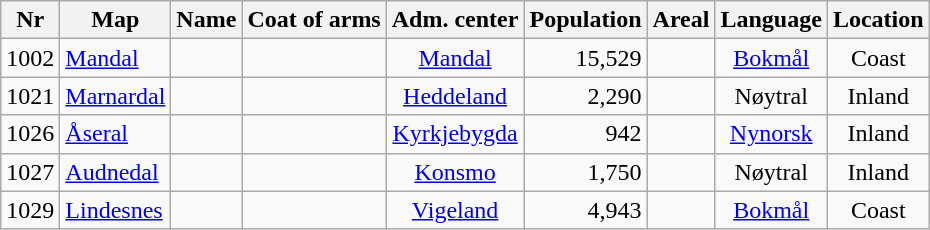<table class="wikitable sortable">
<tr>
<th>Nr</th>
<th class="unsortable">Map</th>
<th>Name</th>
<th>Coat of arms</th>
<th>Adm. center</th>
<th>Population</th>
<th>Areal<br></th>
<th>Language</th>
<th>Location</th>
</tr>
<tr>
<td align="center">1002</td>
<td><a href='#'>Mandal</a></td>
<td align="center"></td>
<td></td>
<td align="center"><a href='#'>Mandal</a></td>
<td align="right">15,529</td>
<td align="right"></td>
<td align="center"><a href='#'>Bokmål</a></td>
<td align="center">Coast</td>
</tr>
<tr>
<td align="center">1021</td>
<td><a href='#'>Marnardal</a></td>
<td align="center"></td>
<td></td>
<td align="center"><a href='#'>Heddeland</a></td>
<td align="right">2,290</td>
<td align="right"></td>
<td align="center">Nøytral</td>
<td align="center">Inland</td>
</tr>
<tr>
<td align="center">1026</td>
<td><a href='#'>Åseral</a></td>
<td align="center"></td>
<td></td>
<td align="center"><a href='#'>Kyrkjebygda</a></td>
<td align="right">942</td>
<td align="right"></td>
<td align="center"><a href='#'>Nynorsk</a></td>
<td align="center">Inland</td>
</tr>
<tr>
<td align="center">1027</td>
<td><a href='#'>Audnedal</a></td>
<td align="center"></td>
<td></td>
<td align="center"><a href='#'>Konsmo</a></td>
<td align="right">1,750</td>
<td align="right"></td>
<td align="center">Nøytral</td>
<td align="center">Inland</td>
</tr>
<tr>
<td align="center">1029</td>
<td><a href='#'>Lindesnes</a></td>
<td align="center"></td>
<td></td>
<td align="center"><a href='#'>Vigeland</a></td>
<td align="right">4,943</td>
<td align="right"></td>
<td align="center"><a href='#'>Bokmål</a></td>
<td align="center">Coast</td>
</tr>
</table>
